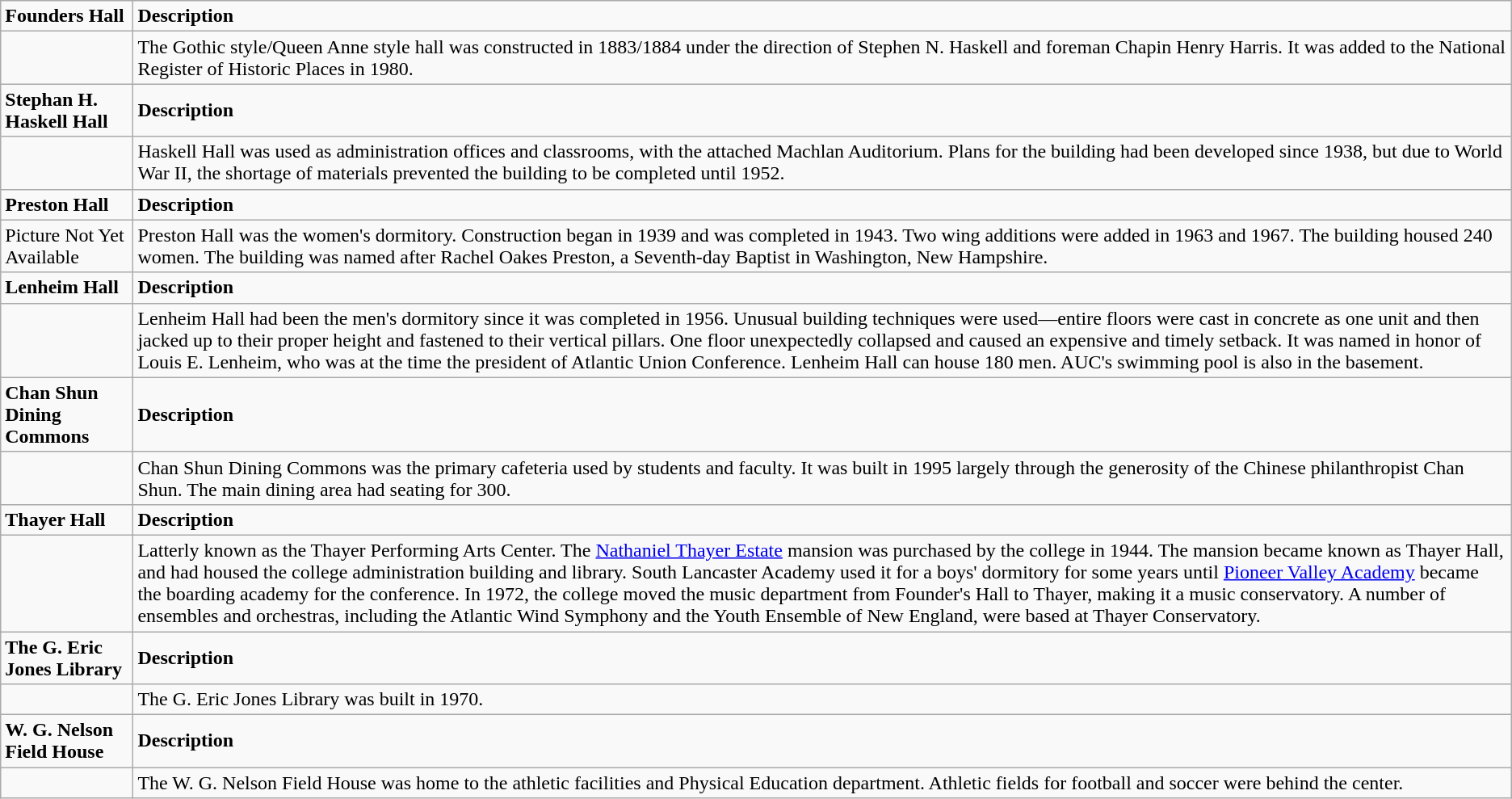<table class="wikitable">
<tr>
<td><strong>Founders Hall</strong></td>
<td><strong>Description</strong></td>
</tr>
<tr>
<td></td>
<td>The Gothic style/Queen Anne style hall was constructed in 1883/1884 under the direction of Stephen N. Haskell and foreman Chapin Henry Harris. It was added to the National Register of Historic Places in 1980.</td>
</tr>
<tr>
<td><strong>Stephan H. Haskell Hall</strong></td>
<td><strong>Description</strong></td>
</tr>
<tr>
<td></td>
<td>Haskell Hall was used as administration offices and classrooms, with the attached Machlan Auditorium.   Plans for the building had been developed since 1938, but due to World War II, the shortage of materials prevented the building to be completed until 1952.</td>
</tr>
<tr>
<td><strong>Preston Hall</strong></td>
<td><strong>Description</strong></td>
</tr>
<tr>
<td>Picture Not Yet Available</td>
<td>Preston Hall was the women's dormitory.  Construction began in 1939 and was completed in 1943.  Two wing additions were added in 1963 and 1967. The building housed 240 women.  The building was named after Rachel Oakes Preston, a Seventh-day Baptist in Washington, New Hampshire.</td>
</tr>
<tr>
<td><strong>Lenheim Hall</strong></td>
<td><strong>Description</strong></td>
</tr>
<tr>
<td></td>
<td>Lenheim Hall had been the men's dormitory since it was completed in 1956. Unusual building techniques were used—entire floors were cast in concrete as one unit and then jacked up to their proper height and fastened to their vertical pillars.  One floor unexpectedly collapsed and caused an expensive and timely setback.  It was named in honor of Louis E. Lenheim, who was at the time the president of Atlantic Union Conference.  Lenheim Hall can house 180 men.  AUC's swimming pool is also in the basement.</td>
</tr>
<tr>
<td><strong>Chan Shun Dining Commons</strong></td>
<td><strong>Description</strong></td>
</tr>
<tr>
<td></td>
<td>Chan Shun Dining Commons was the primary cafeteria used by students and faculty.  It was built in 1995 largely through the generosity of the Chinese philanthropist Chan Shun.  The main dining area had seating for 300.</td>
</tr>
<tr>
<td><strong>Thayer Hall</strong></td>
<td><strong>Description</strong></td>
</tr>
<tr>
<td></td>
<td>Latterly known as the Thayer Performing Arts Center. The <a href='#'>Nathaniel Thayer Estate</a> mansion was purchased by the college in 1944. The mansion became known as Thayer Hall, and had housed the college administration building and library. South Lancaster Academy used it for a boys' dormitory for some years until <a href='#'>Pioneer Valley Academy</a> became the boarding academy for the conference.   In 1972, the college moved the music department from Founder's Hall to Thayer, making it a music conservatory.  A number of ensembles and orchestras, including the Atlantic Wind Symphony and the Youth Ensemble of New England, were based at Thayer Conservatory.</td>
</tr>
<tr>
<td><strong>The G. Eric Jones Library</strong></td>
<td><strong>Description</strong></td>
</tr>
<tr>
<td></td>
<td>The G. Eric Jones Library was built in 1970.</td>
</tr>
<tr>
<td><strong>W. G. Nelson Field House</strong></td>
<td><strong>Description</strong></td>
</tr>
<tr>
<td></td>
<td>The W. G. Nelson Field House was home to the athletic facilities and Physical Education department.  Athletic fields for football and soccer were behind the center.</td>
</tr>
</table>
